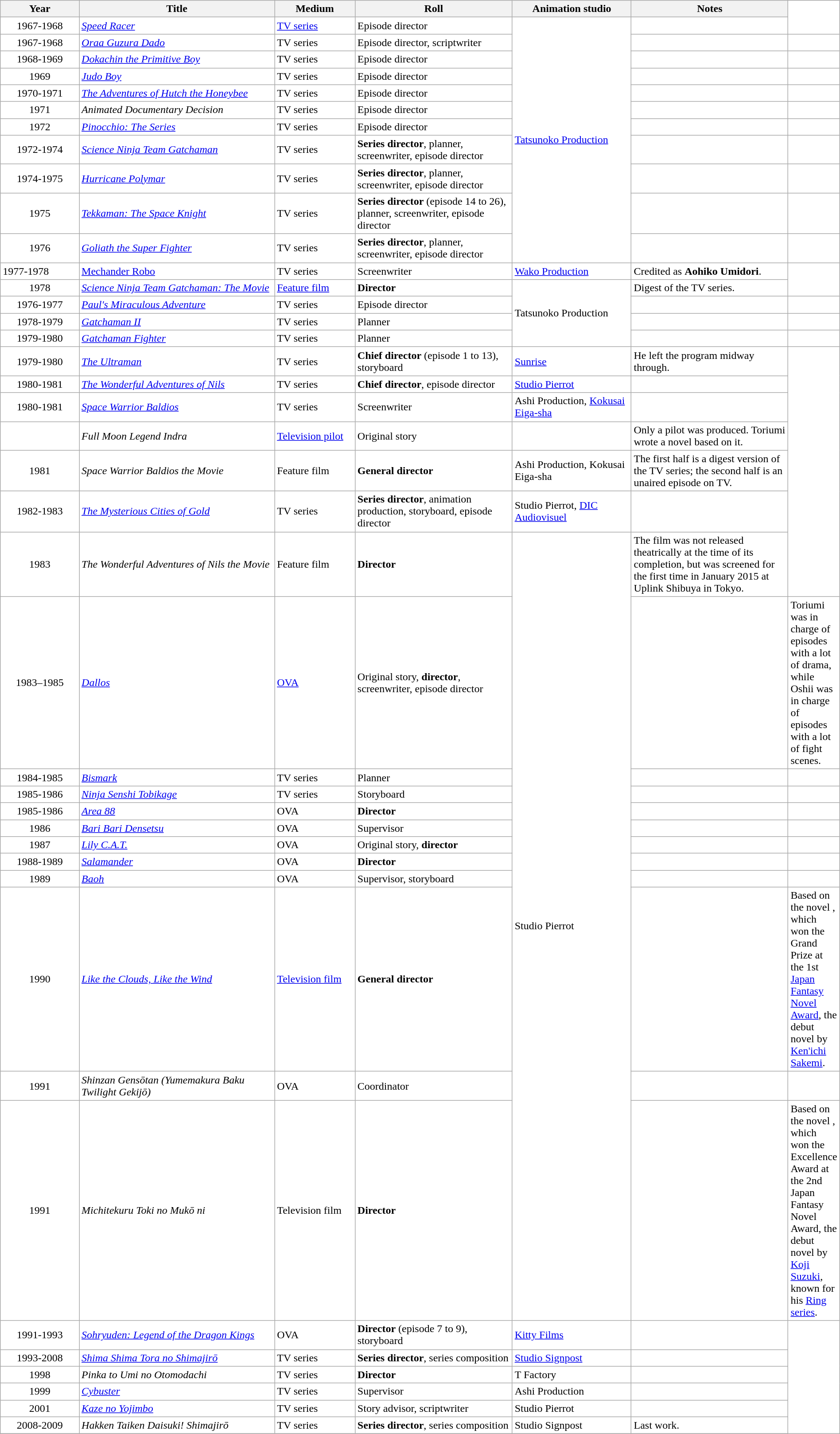<table class="wikitable sortable" border="1" style="width:100%; background:white;">
<tr>
<th width="10%">Year</th>
<th width="25%">Title</th>
<th width="10%">Medium</th>
<th width="20%">Roll</th>
<th width="15%">Animation studio</th>
<th width="25%">Notes</th>
</tr>
<tr>
<td align="center">1967-1968</td>
<td><em><a href='#'>Speed Racer</a></em></td>
<td><a href='#'>TV series</a></td>
<td>Episode director</td>
<td rowspan="11"><a href='#'>Tatsunoko Production</a></td>
<td></td>
</tr>
<tr>
<td align="center">1967-1968</td>
<td><em><a href='#'>Oraa Guzura Dado</a></em></td>
<td>TV series</td>
<td>Episode director, scriptwriter</td>
<td></td>
<td></td>
</tr>
<tr>
<td align="center">1968-1969</td>
<td><em><a href='#'>Dokachin the Primitive Boy</a></em></td>
<td>TV series</td>
<td>Episode director</td>
<td></td>
<td></td>
</tr>
<tr>
<td align="center">1969</td>
<td><em><a href='#'>Judo Boy</a></em></td>
<td>TV series</td>
<td>Episode director</td>
<td></td>
<td></td>
</tr>
<tr>
<td align="center">1970-1971</td>
<td><em><a href='#'>The Adventures of Hutch the Honeybee</a></em></td>
<td>TV series</td>
<td>Episode director</td>
<td></td>
<td></td>
</tr>
<tr>
<td align="center">1971</td>
<td><em>Animated Documentary Decision</em></td>
<td>TV series</td>
<td>Episode director</td>
<td></td>
<td></td>
</tr>
<tr>
<td align="center">1972</td>
<td><em><a href='#'>Pinocchio: The Series</a></em></td>
<td>TV series</td>
<td>Episode director</td>
<td></td>
<td></td>
</tr>
<tr>
<td align="center">1972-1974</td>
<td><em><a href='#'>Science Ninja Team Gatchaman</a></em></td>
<td>TV series</td>
<td><strong>Series director</strong>, planner, screenwriter, episode director</td>
<td></td>
<td></td>
</tr>
<tr>
<td align="center">1974-1975</td>
<td><em><a href='#'>Hurricane Polymar</a></em></td>
<td>TV series</td>
<td><strong>Series director</strong>, planner, screenwriter, episode director</td>
<td></td>
<td></td>
</tr>
<tr>
<td align="center">1975</td>
<td><em><a href='#'>Tekkaman: The Space Knight</a></em></td>
<td>TV series</td>
<td><strong>Series director</strong> (episode 14 to 26), planner, screenwriter, episode director</td>
<td></td>
<td></td>
</tr>
<tr>
<td align="center">1976</td>
<td><em><a href='#'>Goliath the Super Fighter</a></em></td>
<td>TV series</td>
<td><strong>Series director</strong>, planner, screenwriter, episode director</td>
<td></td>
<td></td>
</tr>
<tr>
<td>1977-1978</td>
<td><a href='#'>Mechander Robo</a></td>
<td>TV series</td>
<td>Screenwriter</td>
<td><a href='#'>Wako Production</a></td>
<td>Credited as <strong>Aohiko Umidori</strong>.</td>
</tr>
<tr>
<td align="center">1978</td>
<td><em><a href='#'>Science Ninja Team Gatchaman: The Movie</a></em></td>
<td><a href='#'>Feature film</a></td>
<td><strong>Director</strong></td>
<td rowspan=4>Tatsunoko Production</td>
<td>Digest of the TV series.</td>
</tr>
<tr>
<td align="center">1976-1977</td>
<td><em><a href='#'>Paul's Miraculous Adventure</a></em></td>
<td>TV series</td>
<td>Episode director</td>
<td></td>
<td></td>
</tr>
<tr>
<td align="center">1978-1979</td>
<td><em><a href='#'>Gatchaman II</a></em></td>
<td>TV series</td>
<td>Planner</td>
<td></td>
<td></td>
</tr>
<tr>
<td align="center">1979-1980</td>
<td><em><a href='#'>Gatchaman Fighter</a></em></td>
<td>TV series</td>
<td>Planner</td>
<td></td>
<td></td>
</tr>
<tr>
<td align="center">1979-1980</td>
<td><em><a href='#'>The Ultraman</a></em></td>
<td>TV series</td>
<td><strong>Chief director</strong> (episode 1 to 13), storyboard</td>
<td><a href='#'>Sunrise</a></td>
<td>He left the program midway through.</td>
</tr>
<tr>
<td align="center">1980-1981</td>
<td><em><a href='#'>The Wonderful Adventures of Nils</a></em></td>
<td>TV series</td>
<td><strong>Chief director</strong>, episode director</td>
<td><a href='#'>Studio Pierrot</a></td>
<td></td>
</tr>
<tr>
<td align="center">1980-1981</td>
<td><em><a href='#'>Space Warrior Baldios</a></em></td>
<td>TV series</td>
<td>Screenwriter</td>
<td>Ashi Production, <a href='#'>Kokusai Eiga-sha</a></td>
<td></td>
</tr>
<tr>
<td align="center"></td>
<td><em>Full Moon Legend Indra</em></td>
<td><a href='#'>Television pilot</a></td>
<td>Original story</td>
<td></td>
<td>Only a pilot was produced. Toriumi wrote a novel based on it.</td>
</tr>
<tr>
<td align="center">1981</td>
<td><em>Space Warrior Baldios the Movie</em></td>
<td>Feature film</td>
<td><strong>General director</strong></td>
<td>Ashi Production, Kokusai Eiga-sha</td>
<td>The first half is a digest version of the TV series; the second half is an unaired episode on TV.</td>
</tr>
<tr>
<td align="center">1982-1983</td>
<td><em><a href='#'>The Mysterious Cities of Gold</a></em></td>
<td>TV series</td>
<td><strong>Series director</strong>, animation production, storyboard, episode director</td>
<td>Studio Pierrot, <a href='#'>DIC Audiovisuel</a></td>
<td></td>
</tr>
<tr>
<td align="center">1983</td>
<td><em>The Wonderful Adventures of Nils the Movie</em></td>
<td>Feature film</td>
<td><strong>Director</strong></td>
<td rowspan=12>Studio Pierrot</td>
<td>The film was not released theatrically at the time of its completion, but was screened for the first time in January 2015 at Uplink Shibuya in Tokyo.</td>
</tr>
<tr>
<td align="center">1983–1985</td>
<td><em><a href='#'>Dallos</a></em></td>
<td><a href='#'>OVA</a></td>
<td>Original story, <strong>director</strong>, screenwriter, episode director</td>
<td></td>
<td>Toriumi was in charge of episodes with a lot of drama, while Oshii was in charge of episodes with a lot of fight scenes.</td>
</tr>
<tr>
<td align="center">1984-1985</td>
<td><em><a href='#'>Bismark</a></em></td>
<td>TV series</td>
<td>Planner</td>
<td></td>
<td></td>
</tr>
<tr>
<td align="center">1985-1986</td>
<td><em><a href='#'>Ninja Senshi Tobikage</a></em></td>
<td>TV series</td>
<td>Storyboard</td>
<td></td>
<td></td>
</tr>
<tr>
<td align="center">1985-1986</td>
<td><em><a href='#'>Area 88</a></em></td>
<td>OVA</td>
<td><strong>Director</strong></td>
<td></td>
<td></td>
</tr>
<tr>
<td align="center">1986</td>
<td><em><a href='#'>Bari Bari Densetsu</a></em></td>
<td>OVA</td>
<td>Supervisor</td>
<td></td>
<td></td>
</tr>
<tr>
<td align="center">1987</td>
<td><em><a href='#'>Lily C.A.T.</a></em></td>
<td>OVA</td>
<td>Original story, <strong>director</strong></td>
<td></td>
<td></td>
</tr>
<tr>
<td align="center">1988-1989</td>
<td><em><a href='#'>Salamander</a></em></td>
<td>OVA</td>
<td><strong>Director</strong></td>
<td></td>
<td></td>
</tr>
<tr>
<td align="center">1989</td>
<td><em><a href='#'>Baoh</a></em></td>
<td>OVA</td>
<td>Supervisor, storyboard</td>
<td></td>
<td></td>
</tr>
<tr>
<td align="center">1990</td>
<td><em><a href='#'>Like the Clouds, Like the Wind</a></em></td>
<td><a href='#'>Television film</a></td>
<td><strong>General director</strong></td>
<td></td>
<td>Based on the novel , which won the Grand Prize at the 1st <a href='#'>Japan Fantasy Novel Award</a>, the debut novel by <a href='#'>Ken'ichi Sakemi</a>.</td>
</tr>
<tr>
<td align="center">1991</td>
<td><em>Shinzan Gensōtan (Yumemakura Baku Twilight Gekijō)</em></td>
<td>OVA</td>
<td>Coordinator</td>
<td></td>
<td></td>
</tr>
<tr>
<td align="center">1991</td>
<td><em>Michitekuru Toki no Mukō ni</em></td>
<td>Television film</td>
<td><strong>Director</strong></td>
<td></td>
<td>Based on the novel , which won the Excellence Award at the 2nd Japan Fantasy Novel Award, the debut novel by <a href='#'>Koji Suzuki</a>, known for his <a href='#'>Ring series</a>.</td>
</tr>
<tr>
<td align="center">1991-1993</td>
<td><em><a href='#'>Sohryuden: Legend of the Dragon Kings</a></em></td>
<td>OVA</td>
<td><strong>Director</strong> (episode 7 to 9), storyboard</td>
<td><a href='#'>Kitty Films</a></td>
<td></td>
</tr>
<tr>
<td align="center">1993-2008</td>
<td><em><a href='#'>Shima Shima Tora no Shimajirō</a></em></td>
<td>TV series</td>
<td><strong>Series director</strong>, series composition</td>
<td><a href='#'>Studio Signpost</a></td>
<td></td>
</tr>
<tr>
<td align="center">1998</td>
<td><em>Pinka to Umi no Otomodachi</em></td>
<td>TV series</td>
<td><strong>Director</strong></td>
<td>T Factory</td>
<td></td>
</tr>
<tr>
<td align="center">1999</td>
<td><em><a href='#'>Cybuster</a></em></td>
<td>TV series</td>
<td>Supervisor</td>
<td>Ashi Production</td>
<td></td>
</tr>
<tr>
<td align="center">2001</td>
<td><em><a href='#'>Kaze no Yojimbo</a></em></td>
<td>TV series</td>
<td>Story advisor, scriptwriter</td>
<td>Studio Pierrot</td>
<td></td>
</tr>
<tr>
<td align="center">2008-2009</td>
<td><em>Hakken Taiken Daisuki! Shimajirō</em></td>
<td>TV series</td>
<td><strong>Series director</strong>, series composition</td>
<td>Studio Signpost</td>
<td>Last work.</td>
</tr>
<tr>
</tr>
</table>
